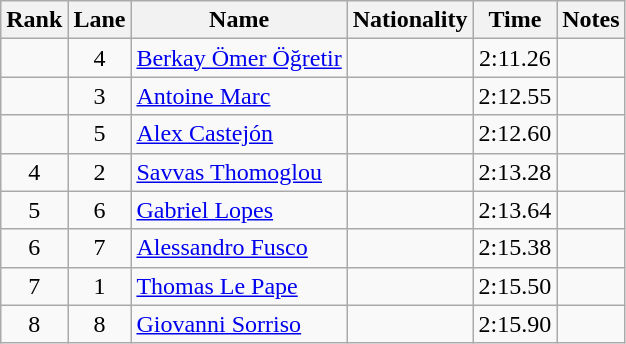<table class="wikitable sortable" style="text-align:center">
<tr>
<th>Rank</th>
<th>Lane</th>
<th>Name</th>
<th>Nationality</th>
<th>Time</th>
<th>Notes</th>
</tr>
<tr>
<td></td>
<td>4</td>
<td align=left><a href='#'>Berkay Ömer Öğretir</a></td>
<td align=left></td>
<td>2:11.26</td>
<td></td>
</tr>
<tr>
<td></td>
<td>3</td>
<td align=left><a href='#'>Antoine Marc</a></td>
<td align=left></td>
<td>2:12.55</td>
<td></td>
</tr>
<tr>
<td></td>
<td>5</td>
<td align=left><a href='#'>Alex Castejón</a></td>
<td align=left></td>
<td>2:12.60</td>
<td></td>
</tr>
<tr>
<td>4</td>
<td>2</td>
<td align=left><a href='#'>Savvas Thomoglou</a></td>
<td align=left></td>
<td>2:13.28</td>
<td></td>
</tr>
<tr>
<td>5</td>
<td>6</td>
<td align=left><a href='#'>Gabriel Lopes</a></td>
<td align=left></td>
<td>2:13.64</td>
<td></td>
</tr>
<tr>
<td>6</td>
<td>7</td>
<td align=left><a href='#'>Alessandro Fusco</a></td>
<td align=left></td>
<td>2:15.38</td>
<td></td>
</tr>
<tr>
<td>7</td>
<td>1</td>
<td align=left><a href='#'>Thomas Le Pape</a></td>
<td align=left></td>
<td>2:15.50</td>
<td></td>
</tr>
<tr>
<td>8</td>
<td>8</td>
<td align=left><a href='#'>Giovanni Sorriso</a></td>
<td align=left></td>
<td>2:15.90</td>
<td></td>
</tr>
</table>
